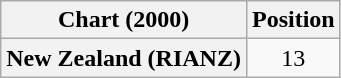<table class="wikitable plainrowheaders" style="text-align:center">
<tr>
<th scope="col">Chart (2000)</th>
<th scope="col">Position</th>
</tr>
<tr>
<th scope="row">New Zealand (RIANZ)</th>
<td>13</td>
</tr>
</table>
